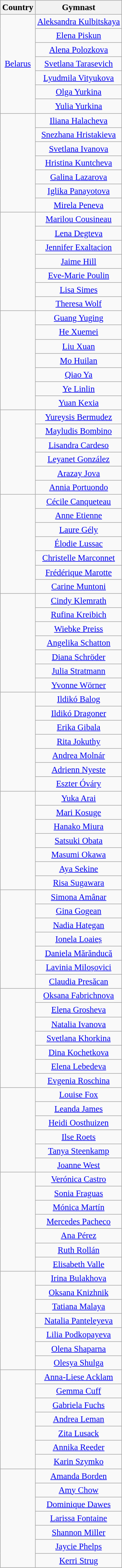<table class="wikitable sortable" style="text-align:center; font-size:95%">
<tr>
<th>Country</th>
<th>Gymnast</th>
</tr>
<tr>
<td rowspan="7"> <a href='#'>Belarus</a></td>
<td><a href='#'>Aleksandra Kulbitskaya</a></td>
</tr>
<tr>
<td><a href='#'>Elena Piskun</a></td>
</tr>
<tr>
<td><a href='#'>Alena Polozkova</a></td>
</tr>
<tr>
<td><a href='#'>Svetlana Tarasevich</a></td>
</tr>
<tr>
<td><a href='#'>Lyudmila Vityukova</a></td>
</tr>
<tr>
<td><a href='#'>Olga Yurkina</a></td>
</tr>
<tr>
<td><a href='#'>Yulia Yurkina</a></td>
</tr>
<tr>
<td rowspan="7"></td>
<td><a href='#'>Iliana Halacheva</a></td>
</tr>
<tr>
<td><a href='#'>Snezhana Hristakieva</a></td>
</tr>
<tr>
<td><a href='#'>Svetlana Ivanova</a></td>
</tr>
<tr>
<td><a href='#'>Hristina Kuntcheva</a></td>
</tr>
<tr>
<td><a href='#'>Galina Lazarova</a></td>
</tr>
<tr>
<td><a href='#'>Iglika Panayotova</a></td>
</tr>
<tr>
<td><a href='#'>Mirela Peneva</a></td>
</tr>
<tr>
<td rowspan="7"></td>
<td><a href='#'>Marilou Cousineau</a></td>
</tr>
<tr>
<td><a href='#'>Lena Degteva</a></td>
</tr>
<tr>
<td><a href='#'>Jennifer Exaltacion</a></td>
</tr>
<tr>
<td><a href='#'>Jaime Hill</a></td>
</tr>
<tr>
<td><a href='#'>Eve-Marie Poulin</a></td>
</tr>
<tr>
<td><a href='#'>Lisa Simes</a></td>
</tr>
<tr>
<td><a href='#'>Theresa Wolf</a></td>
</tr>
<tr>
<td rowspan="7"></td>
<td><a href='#'>Guang Yuging</a></td>
</tr>
<tr>
<td><a href='#'>He Xuemei</a></td>
</tr>
<tr>
<td><a href='#'>Liu Xuan</a></td>
</tr>
<tr>
<td><a href='#'>Mo Huilan</a></td>
</tr>
<tr>
<td><a href='#'>Qiao Ya</a></td>
</tr>
<tr>
<td><a href='#'>Ye Linlin</a></td>
</tr>
<tr>
<td><a href='#'>Yuan Kexia</a></td>
</tr>
<tr>
<td rowspan="6"></td>
<td><a href='#'>Yureysis Bermudez</a></td>
</tr>
<tr>
<td><a href='#'>Mayludis Bombino</a></td>
</tr>
<tr>
<td><a href='#'>Lisandra Cardeso</a></td>
</tr>
<tr>
<td><a href='#'>Leyanet González</a></td>
</tr>
<tr>
<td><a href='#'>Arazay Jova</a></td>
</tr>
<tr>
<td><a href='#'>Annia Portuondo</a></td>
</tr>
<tr>
<td rowspan="7"></td>
<td><a href='#'>Cécile Canqueteau</a></td>
</tr>
<tr>
<td><a href='#'>Anne Etienne</a></td>
</tr>
<tr>
<td><a href='#'>Laure Gély</a></td>
</tr>
<tr>
<td><a href='#'>Élodie Lussac</a></td>
</tr>
<tr>
<td><a href='#'>Christelle Marconnet</a></td>
</tr>
<tr>
<td><a href='#'>Frédérique Marotte</a></td>
</tr>
<tr>
<td><a href='#'>Carine Muntoni</a></td>
</tr>
<tr>
<td rowspan="7"></td>
<td><a href='#'>Cindy Klemrath</a></td>
</tr>
<tr>
<td><a href='#'>Rufina Kreibich</a></td>
</tr>
<tr>
<td><a href='#'>Wiebke Preiss</a></td>
</tr>
<tr>
<td><a href='#'>Angelika Schatton</a></td>
</tr>
<tr>
<td><a href='#'>Diana Schröder</a></td>
</tr>
<tr>
<td><a href='#'>Julia Stratmann</a></td>
</tr>
<tr>
<td><a href='#'>Yvonne Wörner</a></td>
</tr>
<tr>
<td rowspan="7"></td>
<td><a href='#'>Ildikó Balog</a></td>
</tr>
<tr>
<td><a href='#'>Ildikó Dragoner</a></td>
</tr>
<tr>
<td><a href='#'>Erika Gibala</a></td>
</tr>
<tr>
<td><a href='#'>Rita Jokuthy</a></td>
</tr>
<tr>
<td><a href='#'>Andrea Molnár</a></td>
</tr>
<tr>
<td><a href='#'>Adrienn Nyeste</a></td>
</tr>
<tr>
<td><a href='#'>Eszter Óváry</a></td>
</tr>
<tr>
<td rowspan="7"></td>
<td><a href='#'>Yuka Arai</a></td>
</tr>
<tr>
<td><a href='#'>Mari Kosuge</a></td>
</tr>
<tr>
<td><a href='#'>Hanako Miura</a></td>
</tr>
<tr>
<td><a href='#'>Satsuki Obata</a></td>
</tr>
<tr>
<td><a href='#'>Masumi Okawa</a></td>
</tr>
<tr>
<td><a href='#'>Aya Sekine</a></td>
</tr>
<tr>
<td><a href='#'>Risa Sugawara</a></td>
</tr>
<tr>
<td rowspan="7"></td>
<td><a href='#'>Simona Amânar</a></td>
</tr>
<tr>
<td><a href='#'>Gina Gogean</a></td>
</tr>
<tr>
<td><a href='#'>Nadia Hațegan</a></td>
</tr>
<tr>
<td><a href='#'>Ionela Loaieș</a></td>
</tr>
<tr>
<td><a href='#'>Daniela Mărănducă</a></td>
</tr>
<tr>
<td><a href='#'>Lavinia Miloșovici</a></td>
</tr>
<tr>
<td><a href='#'>Claudia Presăcan</a></td>
</tr>
<tr>
<td rowspan="7"></td>
<td><a href='#'>Oksana Fabrichnova</a></td>
</tr>
<tr>
<td><a href='#'>Elena Grosheva</a></td>
</tr>
<tr>
<td><a href='#'>Natalia Ivanova</a></td>
</tr>
<tr>
<td><a href='#'>Svetlana Khorkina</a></td>
</tr>
<tr>
<td><a href='#'>Dina Kochetkova</a></td>
</tr>
<tr>
<td><a href='#'>Elena Lebedeva</a></td>
</tr>
<tr>
<td><a href='#'>Evgenia Roschina</a></td>
</tr>
<tr>
<td rowspan="6"></td>
<td><a href='#'>Louise Fox</a></td>
</tr>
<tr>
<td><a href='#'>Leanda James</a></td>
</tr>
<tr>
<td><a href='#'>Heidi Oosthuizen</a></td>
</tr>
<tr>
<td><a href='#'>Ilse Roets</a></td>
</tr>
<tr>
<td><a href='#'>Tanya Steenkamp</a></td>
</tr>
<tr>
<td><a href='#'>Joanne West</a></td>
</tr>
<tr>
<td rowspan="7"></td>
<td><a href='#'>Verónica Castro</a></td>
</tr>
<tr>
<td><a href='#'>Sonia Fraguas</a></td>
</tr>
<tr>
<td><a href='#'>Mónica Martín</a></td>
</tr>
<tr>
<td><a href='#'>Mercedes Pacheco</a></td>
</tr>
<tr>
<td><a href='#'>Ana Pérez</a></td>
</tr>
<tr>
<td><a href='#'>Ruth Rollán</a></td>
</tr>
<tr>
<td><a href='#'>Elisabeth Valle</a></td>
</tr>
<tr>
<td rowspan="7"></td>
<td><a href='#'>Irina Bulakhova</a></td>
</tr>
<tr>
<td><a href='#'>Oksana Knizhnik</a></td>
</tr>
<tr>
<td><a href='#'>Tatiana Malaya</a></td>
</tr>
<tr>
<td><a href='#'>Natalia Panteleyeva</a></td>
</tr>
<tr>
<td><a href='#'>Lilia Podkopayeva</a></td>
</tr>
<tr>
<td><a href='#'>Olena Shaparna</a></td>
</tr>
<tr>
<td><a href='#'>Olesya Shulga</a></td>
</tr>
<tr>
<td rowspan="7"></td>
<td><a href='#'>Anna-Liese Acklam</a></td>
</tr>
<tr>
<td><a href='#'>Gemma Cuff</a></td>
</tr>
<tr>
<td><a href='#'>Gabriela Fuchs</a></td>
</tr>
<tr>
<td><a href='#'>Andrea Leman</a></td>
</tr>
<tr>
<td><a href='#'>Zita Lusack</a></td>
</tr>
<tr>
<td><a href='#'>Annika Reeder</a></td>
</tr>
<tr>
<td><a href='#'>Karin Szymko</a></td>
</tr>
<tr>
<td rowspan="7"></td>
<td><a href='#'>Amanda Borden</a></td>
</tr>
<tr>
<td><a href='#'>Amy Chow</a></td>
</tr>
<tr>
<td><a href='#'>Dominique Dawes</a></td>
</tr>
<tr>
<td><a href='#'>Larissa Fontaine</a></td>
</tr>
<tr>
<td><a href='#'>Shannon Miller</a></td>
</tr>
<tr>
<td><a href='#'>Jaycie Phelps</a></td>
</tr>
<tr>
<td><a href='#'>Kerri Strug</a></td>
</tr>
</table>
